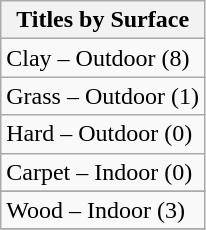<table class="wikitable" style="display:inline-table;">
<tr>
<th>Titles by Surface</th>
</tr>
<tr>
<td>Clay – Outdoor (8)</td>
</tr>
<tr>
<td>Grass – Outdoor (1)</td>
</tr>
<tr>
<td>Hard – Outdoor (0)</td>
</tr>
<tr>
<td>Carpet – Indoor (0)</td>
</tr>
<tr>
</tr>
<tr>
<td>Wood – Indoor (3)</td>
</tr>
<tr>
</tr>
</table>
